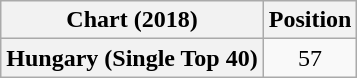<table class="wikitable plainrowheaders sortable" style="text-align:center">
<tr>
<th scope="col">Chart (2018)</th>
<th scope="col">Position</th>
</tr>
<tr>
<th scope="row">Hungary (Single Top 40)</th>
<td>57</td>
</tr>
</table>
